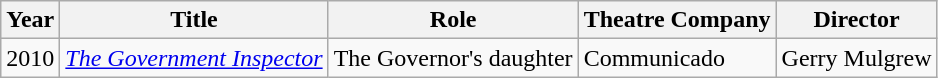<table class="wikitable">
<tr>
<th>Year</th>
<th>Title</th>
<th>Role</th>
<th>Theatre Company</th>
<th>Director</th>
</tr>
<tr>
<td>2010</td>
<td><em><a href='#'>The Government Inspector</a></em></td>
<td>The Governor's daughter</td>
<td>Communicado</td>
<td>Gerry Mulgrew</td>
</tr>
</table>
